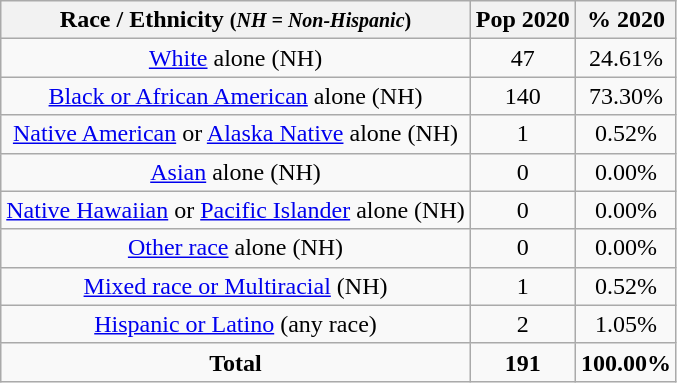<table class="wikitable" style="text-align:center;">
<tr>
<th>Race / Ethnicity <small>(<em>NH = Non-Hispanic</em>)</small></th>
<th>Pop 2020</th>
<th>% 2020</th>
</tr>
<tr>
<td><a href='#'>White</a> alone (NH)</td>
<td>47</td>
<td>24.61%</td>
</tr>
<tr>
<td><a href='#'>Black or African American</a> alone (NH)</td>
<td>140</td>
<td>73.30%</td>
</tr>
<tr>
<td><a href='#'>Native American</a> or <a href='#'>Alaska Native</a> alone (NH)</td>
<td>1</td>
<td>0.52%</td>
</tr>
<tr>
<td><a href='#'>Asian</a> alone (NH)</td>
<td>0</td>
<td>0.00%</td>
</tr>
<tr>
<td><a href='#'>Native Hawaiian</a> or <a href='#'>Pacific Islander</a> alone (NH)</td>
<td>0</td>
<td>0.00%</td>
</tr>
<tr>
<td><a href='#'>Other race</a> alone (NH)</td>
<td>0</td>
<td>0.00%</td>
</tr>
<tr>
<td><a href='#'>Mixed race or Multiracial</a> (NH)</td>
<td>1</td>
<td>0.52%</td>
</tr>
<tr>
<td><a href='#'>Hispanic or Latino</a> (any race)</td>
<td>2</td>
<td>1.05%</td>
</tr>
<tr>
<td><strong>Total</strong></td>
<td><strong>191</strong></td>
<td><strong>100.00%</strong></td>
</tr>
</table>
